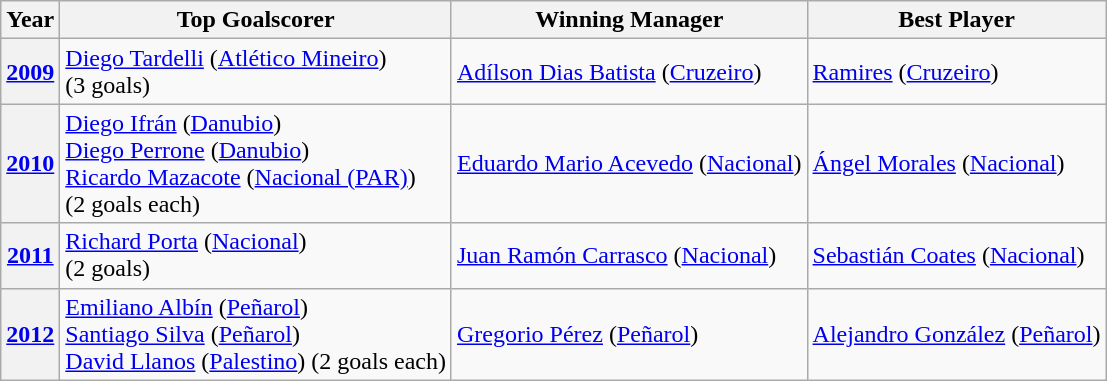<table class="wikitable">
<tr>
<th>Year</th>
<th bgcolor="gold">Top Goalscorer</th>
<th bgcolor="gold">Winning Manager</th>
<th bgcolor="gold">Best Player</th>
</tr>
<tr>
<th><a href='#'>2009</a></th>
<td> <a href='#'>Diego Tardelli</a> (<a href='#'>Atlético Mineiro</a>) <br> (3 goals)</td>
<td> <a href='#'>Adílson Dias Batista</a> (<a href='#'>Cruzeiro</a>)</td>
<td> <a href='#'>Ramires</a> (<a href='#'>Cruzeiro</a>)</td>
</tr>
<tr>
<th><a href='#'>2010</a></th>
<td> <a href='#'>Diego Ifrán</a> (<a href='#'>Danubio</a>) <br>  <a href='#'>Diego Perrone</a> (<a href='#'>Danubio</a>) <br>  <a href='#'>Ricardo Mazacote</a>  (<a href='#'>Nacional (PAR)</a>) <br> (2 goals each)</td>
<td> <a href='#'>Eduardo Mario Acevedo</a> (<a href='#'>Nacional</a>)</td>
<td> <a href='#'>Ángel Morales</a> (<a href='#'>Nacional</a>)</td>
</tr>
<tr>
<th><a href='#'>2011</a></th>
<td> <a href='#'>Richard Porta</a> (<a href='#'>Nacional</a>) <br> (2 goals)</td>
<td> <a href='#'>Juan Ramón Carrasco</a> (<a href='#'>Nacional</a>)</td>
<td> <a href='#'>Sebastián Coates</a> (<a href='#'>Nacional</a>)</td>
</tr>
<tr>
<th><a href='#'>2012</a></th>
<td> <a href='#'>Emiliano Albín</a> (<a href='#'>Peñarol</a>) <br>  <a href='#'>Santiago Silva</a> (<a href='#'>Peñarol</a>) <br>  <a href='#'>David Llanos</a> (<a href='#'>Palestino</a>) (2 goals each)</td>
<td> <a href='#'>Gregorio Pérez</a> (<a href='#'>Peñarol</a>)</td>
<td> <a href='#'>Alejandro González</a> (<a href='#'>Peñarol</a>)</td>
</tr>
</table>
